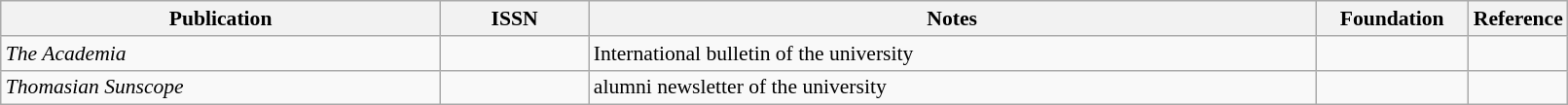<table class="wikitable sortable"  style="width:85%; font-size:90%;">
<tr>
<th style="width:30%;">Publication</th>
<th ! style="width:10%;">ISSN</th>
<th ! style="width:50%;" class="unsortable">Notes</th>
<th ! style="width:10%;">Foundation</th>
<th ! style="width:5%;" class="unsortable">Reference</th>
</tr>
<tr>
<td><em>The Academia</em></td>
<td></td>
<td>International bulletin of the university</td>
<td></td>
<td style="text-align:center;"></td>
</tr>
<tr>
<td><em>Thomasian Sunscope</em></td>
<td></td>
<td>alumni newsletter of the university</td>
<td></td>
<td style="text-align:center;"></td>
</tr>
</table>
